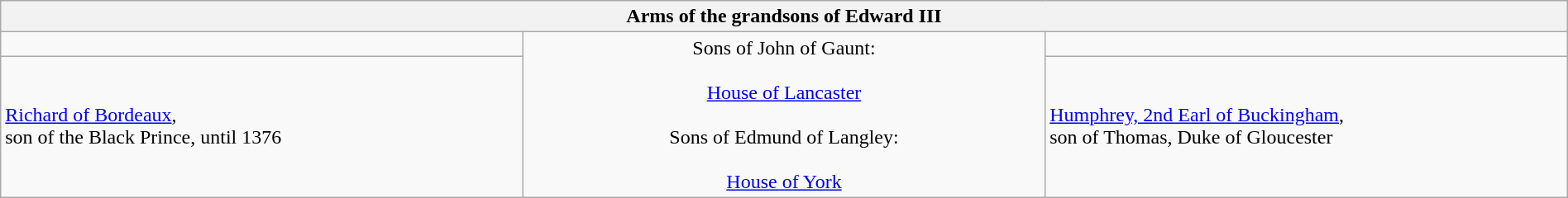<table class="wikitable" width="100%">
<tr>
<th align=center colspan=3>Arms of the grandsons of Edward III</th>
</tr>
<tr>
<td align=center width="33%"></td>
<td align=center rowspan=2 width="33%">Sons of John of Gaunt:<br><br><a href='#'>House of Lancaster</a><br><br>Sons of Edmund of Langley:<br><br><a href='#'>House of York</a></td>
<td align=center width="33%"></td>
</tr>
<tr>
<td><a href='#'>Richard of Bordeaux</a>,<br>son of the Black Prince, until 1376</td>
<td><a href='#'>Humphrey, 2nd Earl of Buckingham</a>,<br>son of Thomas, Duke of Gloucester</td>
</tr>
</table>
